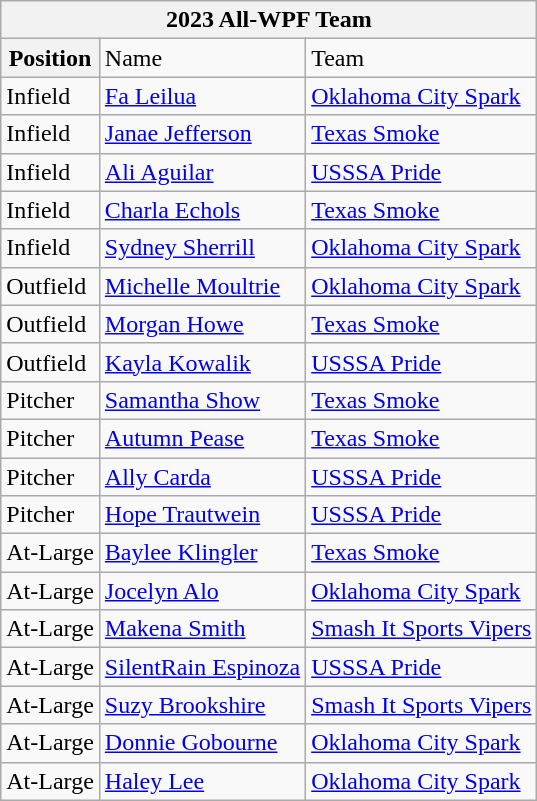<table class="wikitable">
<tr>
<th colspan=4>2023 All-WPF Team</th>
</tr>
<tr>
<th>Position</th>
<td>Name</td>
<td>Team</td>
</tr>
<tr>
<td>Infield</td>
<td><a href='#'>Fa Leilua</a></td>
<td><a href='#'>Oklahoma City Spark</a></td>
</tr>
<tr>
<td>Infield</td>
<td><a href='#'>Janae Jefferson</a></td>
<td><a href='#'>Texas Smoke</a></td>
</tr>
<tr>
<td>Infield</td>
<td><a href='#'>Ali Aguilar</a></td>
<td><a href='#'>USSSA Pride</a></td>
</tr>
<tr>
<td>Infield</td>
<td><a href='#'>Charla Echols</a></td>
<td><a href='#'>Texas Smoke</a></td>
</tr>
<tr>
<td>Infield</td>
<td><a href='#'>Sydney Sherrill</a></td>
<td><a href='#'>Oklahoma City Spark</a></td>
</tr>
<tr>
<td>Outfield</td>
<td><a href='#'>Michelle Moultrie</a></td>
<td><a href='#'>Oklahoma City Spark</a></td>
</tr>
<tr>
<td>Outfield</td>
<td><a href='#'>Morgan Howe</a></td>
<td><a href='#'>Texas Smoke</a></td>
</tr>
<tr>
<td>Outfield</td>
<td><a href='#'>Kayla Kowalik</a></td>
<td><a href='#'>USSSA Pride</a></td>
</tr>
<tr>
<td>Pitcher</td>
<td><a href='#'>Samantha Show</a></td>
<td><a href='#'>Texas Smoke</a></td>
</tr>
<tr>
<td>Pitcher</td>
<td><a href='#'>Autumn Pease</a></td>
<td><a href='#'>Texas Smoke</a></td>
</tr>
<tr>
<td>Pitcher</td>
<td><a href='#'>Ally Carda</a></td>
<td><a href='#'>USSSA Pride</a></td>
</tr>
<tr>
<td>Pitcher</td>
<td><a href='#'>Hope Trautwein</a></td>
<td><a href='#'>USSSA Pride</a></td>
</tr>
<tr>
<td>At-Large</td>
<td><a href='#'>Baylee Klingler</a></td>
<td><a href='#'>Texas Smoke</a></td>
</tr>
<tr>
<td>At-Large</td>
<td><a href='#'>Jocelyn Alo</a></td>
<td><a href='#'>Oklahoma City Spark</a></td>
</tr>
<tr>
<td>At-Large</td>
<td><a href='#'>Makena Smith</a></td>
<td><a href='#'>Smash It Sports Vipers</a></td>
</tr>
<tr>
<td>At-Large</td>
<td><a href='#'>SilentRain Espinoza</a></td>
<td><a href='#'>USSSA Pride</a></td>
</tr>
<tr>
<td>At-Large</td>
<td><a href='#'>Suzy Brookshire</a></td>
<td><a href='#'>Smash It Sports Vipers</a></td>
</tr>
<tr>
<td>At-Large</td>
<td><a href='#'>Donnie Gobourne</a></td>
<td><a href='#'>Oklahoma City Spark</a></td>
</tr>
<tr>
<td>At-Large</td>
<td><a href='#'>Haley Lee</a></td>
<td><a href='#'>Oklahoma City Spark</a></td>
</tr>
</table>
